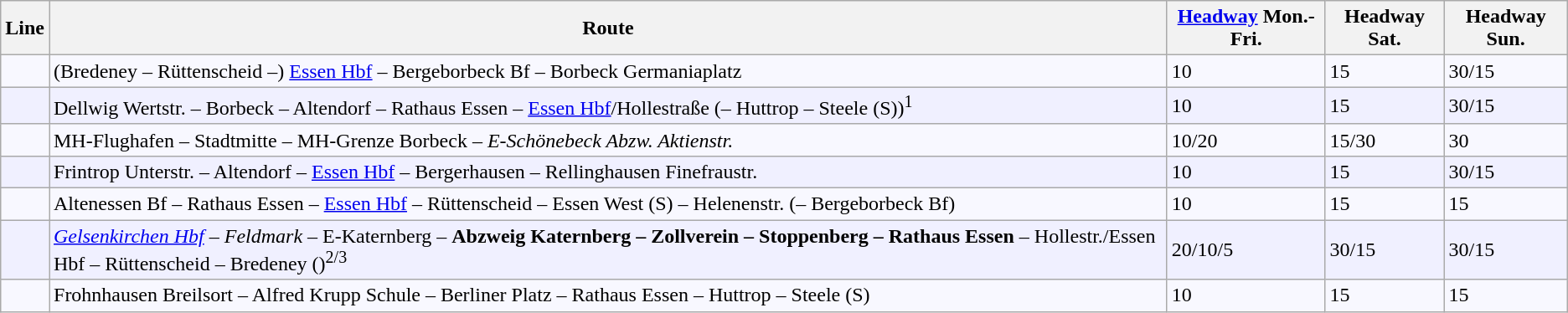<table class="wikitable">
<tr>
<th>Line</th>
<th>Route</th>
<th><a href='#'>Headway</a> Mon.-Fri.</th>
<th>Headway Sat.</th>
<th>Headway Sun.</th>
</tr>
<tr style="background-color: #f8f8ff">
<td></td>
<td>(Bredeney – Rüttenscheid –) <a href='#'>Essen Hbf</a> – Bergeborbeck Bf – Borbeck Germaniaplatz</td>
<td>10</td>
<td>15</td>
<td>30/15</td>
</tr>
<tr style="background-color: #f0f0ff">
<td></td>
<td>Dellwig Wertstr. – Borbeck – Altendorf – Rathaus Essen – <a href='#'>Essen Hbf</a>/Hollestraße (– Huttrop – Steele (S))<sup>1</sup></td>
<td>10</td>
<td>15</td>
<td>30/15</td>
</tr>
<tr style="background-color: #f8f8ff">
<td></td>
<td>MH-Flughafen – Stadtmitte – MH-Grenze Borbeck<em> – E-Schönebeck Abzw. Aktienstr.</em></td>
<td>10/20</td>
<td>15/30</td>
<td>30</td>
</tr>
<tr style="background-color: #f0f0ff">
<td></td>
<td>Frintrop Unterstr. – Altendorf – <a href='#'>Essen Hbf</a> – Bergerhausen – Rellinghausen Finefraustr.</td>
<td>10</td>
<td>15</td>
<td>30/15</td>
</tr>
<tr style="background-color: #f8f8ff">
<td></td>
<td>Altenessen Bf – Rathaus Essen – <a href='#'>Essen Hbf</a> – Rüttenscheid – Essen West (S) – Helenenstr. (– Bergeborbeck Bf)</td>
<td>10</td>
<td>15</td>
<td>15</td>
</tr>
<tr style="background-color: #f0f0ff">
<td></td>
<td><em><a href='#'>Gelsenkirchen Hbf</a> – Feldmark –</em> E-Katernberg – <strong>Abzweig Katernberg – Zollverein – Stoppenberg – Rathaus Essen</strong> – Hollestr./Essen Hbf – Rüttenscheid – Bredeney ()<sup>2/3</sup></td>
<td>20/10/5</td>
<td>30/15</td>
<td>30/15</td>
</tr>
<tr style="background-color: #f8f8ff">
<td></td>
<td>Frohnhausen Breilsort – Alfred Krupp Schule  – Berliner Platz – Rathaus Essen – Huttrop – Steele (S)</td>
<td>10</td>
<td>15</td>
<td>15</td>
</tr>
</table>
